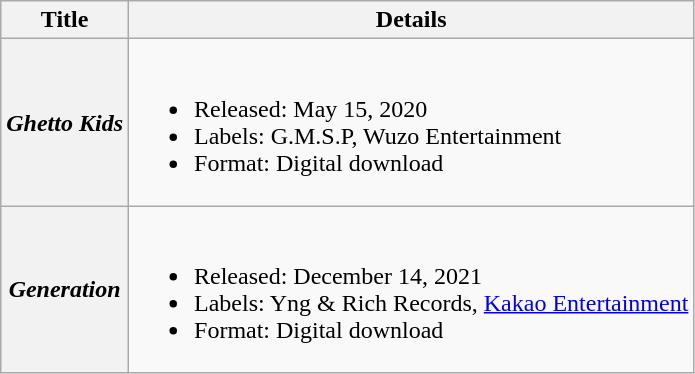<table class="wikitable plainrowheaders">
<tr>
<th>Title</th>
<th>Details</th>
</tr>
<tr>
<th scope="row"><em>Ghetto Kids</em></th>
<td><br><ul><li>Released: May 15, 2020</li><li>Labels: G.M.S.P, Wuzo Entertainment</li><li>Format: Digital download</li></ul></td>
</tr>
<tr>
<th scope="row"><em>Generation</em></th>
<td><br><ul><li>Released: December 14, 2021</li><li>Labels: Yng & Rich Records, <a href='#'>Kakao Entertainment</a></li><li>Format: Digital download</li></ul></td>
</tr>
</table>
